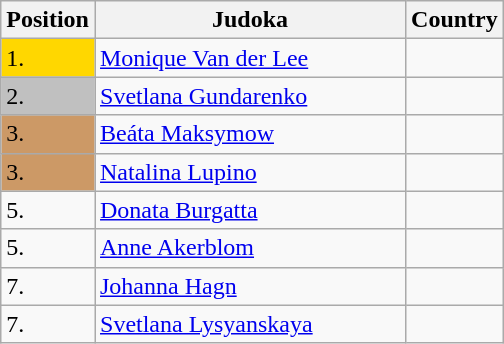<table class=wikitable>
<tr>
<th width=10>Position</th>
<th width=200>Judoka</th>
<th width=10>Country</th>
</tr>
<tr>
<td bgcolor=gold>1.</td>
<td><a href='#'>Monique Van der Lee</a></td>
<td></td>
</tr>
<tr>
<td bgcolor=silver>2.</td>
<td><a href='#'>Svetlana Gundarenko</a></td>
<td></td>
</tr>
<tr>
<td bgcolor=CC9966>3.</td>
<td><a href='#'>Beáta Maksymow</a></td>
<td></td>
</tr>
<tr>
<td bgcolor=CC9966>3.</td>
<td><a href='#'>Natalina Lupino</a></td>
<td></td>
</tr>
<tr>
<td>5.</td>
<td><a href='#'>Donata Burgatta</a></td>
<td></td>
</tr>
<tr>
<td>5.</td>
<td><a href='#'>Anne Akerblom</a></td>
<td></td>
</tr>
<tr>
<td>7.</td>
<td><a href='#'>Johanna Hagn</a></td>
<td></td>
</tr>
<tr>
<td>7.</td>
<td><a href='#'>Svetlana Lysyanskaya</a></td>
<td></td>
</tr>
</table>
